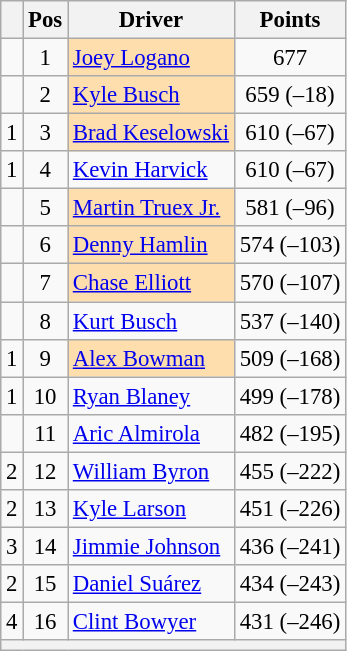<table class="wikitable" style="font-size: 95%">
<tr>
<th></th>
<th>Pos</th>
<th>Driver</th>
<th>Points</th>
</tr>
<tr>
<td align="left"></td>
<td style="text-align:center;">1</td>
<td style="background:#FFDEAD;"><a href='#'>Joey Logano</a></td>
<td style="text-align:center;">677</td>
</tr>
<tr>
<td align="left"></td>
<td style="text-align:center;">2</td>
<td style="background:#FFDEAD;"><a href='#'>Kyle Busch</a></td>
<td style="text-align:center;">659 (–18)</td>
</tr>
<tr>
<td align="left"> 1</td>
<td style="text-align:center;">3</td>
<td style="background:#FFDEAD;"><a href='#'>Brad Keselowski</a></td>
<td style="text-align:center;">610 (–67)</td>
</tr>
<tr>
<td align="left"> 1</td>
<td style="text-align:center;">4</td>
<td><a href='#'>Kevin Harvick</a></td>
<td style="text-align:center;">610 (–67)</td>
</tr>
<tr>
<td align="left"></td>
<td style="text-align:center;">5</td>
<td style="background:#FFDEAD;"><a href='#'>Martin Truex Jr.</a></td>
<td style="text-align:center;">581 (–96)</td>
</tr>
<tr>
<td align="left"></td>
<td style="text-align:center;">6</td>
<td style="background:#FFDEAD;"><a href='#'>Denny Hamlin</a></td>
<td style="text-align:center;">574 (–103)</td>
</tr>
<tr>
<td align="left"></td>
<td style="text-align:center;">7</td>
<td style="background:#FFDEAD;"><a href='#'>Chase Elliott</a></td>
<td style="text-align:center;">570 (–107)</td>
</tr>
<tr>
<td align="left"></td>
<td style="text-align:center;">8</td>
<td><a href='#'>Kurt Busch</a></td>
<td style="text-align:center;">537 (–140)</td>
</tr>
<tr>
<td align="left"> 1</td>
<td style="text-align:center;">9</td>
<td style="background:#FFDEAD;"><a href='#'>Alex Bowman</a></td>
<td style="text-align:center;">509 (–168)</td>
</tr>
<tr>
<td align="left"> 1</td>
<td style="text-align:center;">10</td>
<td><a href='#'>Ryan Blaney</a></td>
<td style="text-align:center;">499 (–178)</td>
</tr>
<tr>
<td align="left"></td>
<td style="text-align:center;">11</td>
<td><a href='#'>Aric Almirola</a></td>
<td style="text-align:center;">482 (–195)</td>
</tr>
<tr>
<td align="left"> 2</td>
<td style="text-align:center;">12</td>
<td><a href='#'>William Byron</a></td>
<td style="text-align:center;">455 (–222)</td>
</tr>
<tr>
<td align="left"> 2</td>
<td style="text-align:center;">13</td>
<td><a href='#'>Kyle Larson</a></td>
<td style="text-align:center;">451 (–226)</td>
</tr>
<tr>
<td align="left"> 3</td>
<td style="text-align:center;">14</td>
<td><a href='#'>Jimmie Johnson</a></td>
<td style="text-align:center;">436 (–241)</td>
</tr>
<tr>
<td align="left"> 2</td>
<td style="text-align:center;">15</td>
<td><a href='#'>Daniel Suárez</a></td>
<td style="text-align:center;">434 (–243)</td>
</tr>
<tr>
<td align="left"> 4</td>
<td style="text-align:center;">16</td>
<td><a href='#'>Clint Bowyer</a></td>
<td style="text-align:center;">431 (–246)</td>
</tr>
<tr class="sortbottom">
<th colspan="9"></th>
</tr>
</table>
